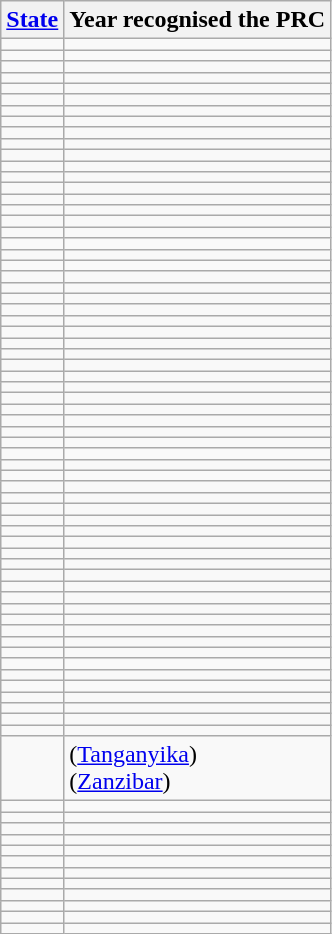<table class="wikitable sortable">
<tr>
<th scope="col"><a href='#'>State</a></th>
<th scope="col">Year recognised the PRC</th>
</tr>
<tr>
<td scope="row"></td>
<td></td>
</tr>
<tr>
<td scope="row"></td>
<td></td>
</tr>
<tr>
<td scope="row"></td>
<td></td>
</tr>
<tr>
<td scope="row"></td>
<td></td>
</tr>
<tr>
<td scope="row"></td>
<td></td>
</tr>
<tr>
<td scope="row"></td>
<td></td>
</tr>
<tr>
<td scope="row"></td>
<td></td>
</tr>
<tr>
<td scope="row"></td>
<td></td>
</tr>
<tr>
<td scope="row"></td>
<td></td>
</tr>
<tr>
<td scope="row"></td>
<td></td>
</tr>
<tr>
<td scope="row"></td>
<td></td>
</tr>
<tr>
<td scope="row"></td>
<td></td>
</tr>
<tr>
<td scope="row"></td>
<td></td>
</tr>
<tr>
<td scope="row"></td>
<td></td>
</tr>
<tr>
<td scope="row"></td>
<td></td>
</tr>
<tr>
<td scope="row"></td>
<td></td>
</tr>
<tr>
<td scope="row"></td>
<td></td>
</tr>
<tr>
<td scope="row"></td>
<td></td>
</tr>
<tr>
<td scope="row"></td>
<td></td>
</tr>
<tr>
<td scope="row"></td>
<td></td>
</tr>
<tr>
<td scope="row"></td>
<td></td>
</tr>
<tr>
<td scope="row"></td>
<td></td>
</tr>
<tr>
<td scope="row"></td>
<td></td>
</tr>
<tr>
<td scope="row"></td>
<td></td>
</tr>
<tr>
<td scope="row"></td>
<td></td>
</tr>
<tr>
<td scope="row"></td>
<td></td>
</tr>
<tr>
<td scope="row"></td>
<td></td>
</tr>
<tr>
<td scope="row"></td>
<td></td>
</tr>
<tr>
<td scope="row"></td>
<td></td>
</tr>
<tr>
<td scope="row"></td>
<td></td>
</tr>
<tr>
<td scope="row"></td>
<td></td>
</tr>
<tr>
<td scope="row"></td>
<td></td>
</tr>
<tr>
<td scope="row"></td>
<td></td>
</tr>
<tr>
<td scope="row"></td>
<td></td>
</tr>
<tr>
<td scope="row"></td>
<td></td>
</tr>
<tr>
<td scope="row"></td>
<td></td>
</tr>
<tr>
<td scope="row"></td>
<td></td>
</tr>
<tr>
<td scope="row"></td>
<td></td>
</tr>
<tr>
<td scope="row"></td>
<td></td>
</tr>
<tr>
<td scope="row"></td>
<td></td>
</tr>
<tr>
<td scope="row"></td>
<td></td>
</tr>
<tr>
<td scope="row"></td>
<td></td>
</tr>
<tr>
<td scope="row"></td>
<td></td>
</tr>
<tr>
<td scope="row"></td>
<td></td>
</tr>
<tr>
<td scope="row"></td>
<td></td>
</tr>
<tr>
<td scope="row"></td>
<td></td>
</tr>
<tr>
<td scope="row"></td>
<td></td>
</tr>
<tr>
<td scope="row"></td>
<td></td>
</tr>
<tr>
<td scope="row"></td>
<td></td>
</tr>
<tr>
<td scope="row"></td>
<td></td>
</tr>
<tr>
<td scope="row"></td>
<td></td>
</tr>
<tr>
<td scope="row"></td>
<td></td>
</tr>
<tr>
<td scope="row"></td>
<td></td>
</tr>
<tr>
<td scope="row"></td>
<td></td>
</tr>
<tr>
<td scope="row"></td>
<td></td>
</tr>
<tr>
<td scope="row"></td>
<td></td>
</tr>
<tr>
<td scope="row"></td>
<td></td>
</tr>
<tr>
<td scope="row"></td>
<td></td>
</tr>
<tr>
<td scope="row"></td>
<td></td>
</tr>
<tr>
<td scope="row"></td>
<td></td>
</tr>
<tr>
<td scope="row"></td>
<td></td>
</tr>
<tr>
<td scope="row"></td>
<td></td>
</tr>
<tr>
<td scope="row"></td>
<td></td>
</tr>
<tr>
<td scope="row"></td>
<td> (<a href='#'>Tanganyika</a>) <br>  (<a href='#'>Zanzibar</a>)</td>
</tr>
<tr>
<td scope="row"></td>
<td></td>
</tr>
<tr>
<td scope="row"></td>
<td></td>
</tr>
<tr>
<td scope="row"></td>
<td></td>
</tr>
<tr>
<td scope="row"></td>
<td></td>
</tr>
<tr>
<td scope="row"></td>
<td></td>
</tr>
<tr>
<td scope="row"></td>
<td></td>
</tr>
<tr>
<td scope="row"></td>
<td></td>
</tr>
<tr>
<td scope="row"></td>
<td></td>
</tr>
<tr>
<td scope="row"></td>
<td></td>
</tr>
<tr>
<td scope="row"></td>
<td></td>
</tr>
<tr>
<td scope="row"></td>
<td></td>
</tr>
<tr>
<td scope="row"></td>
<td></td>
</tr>
</table>
